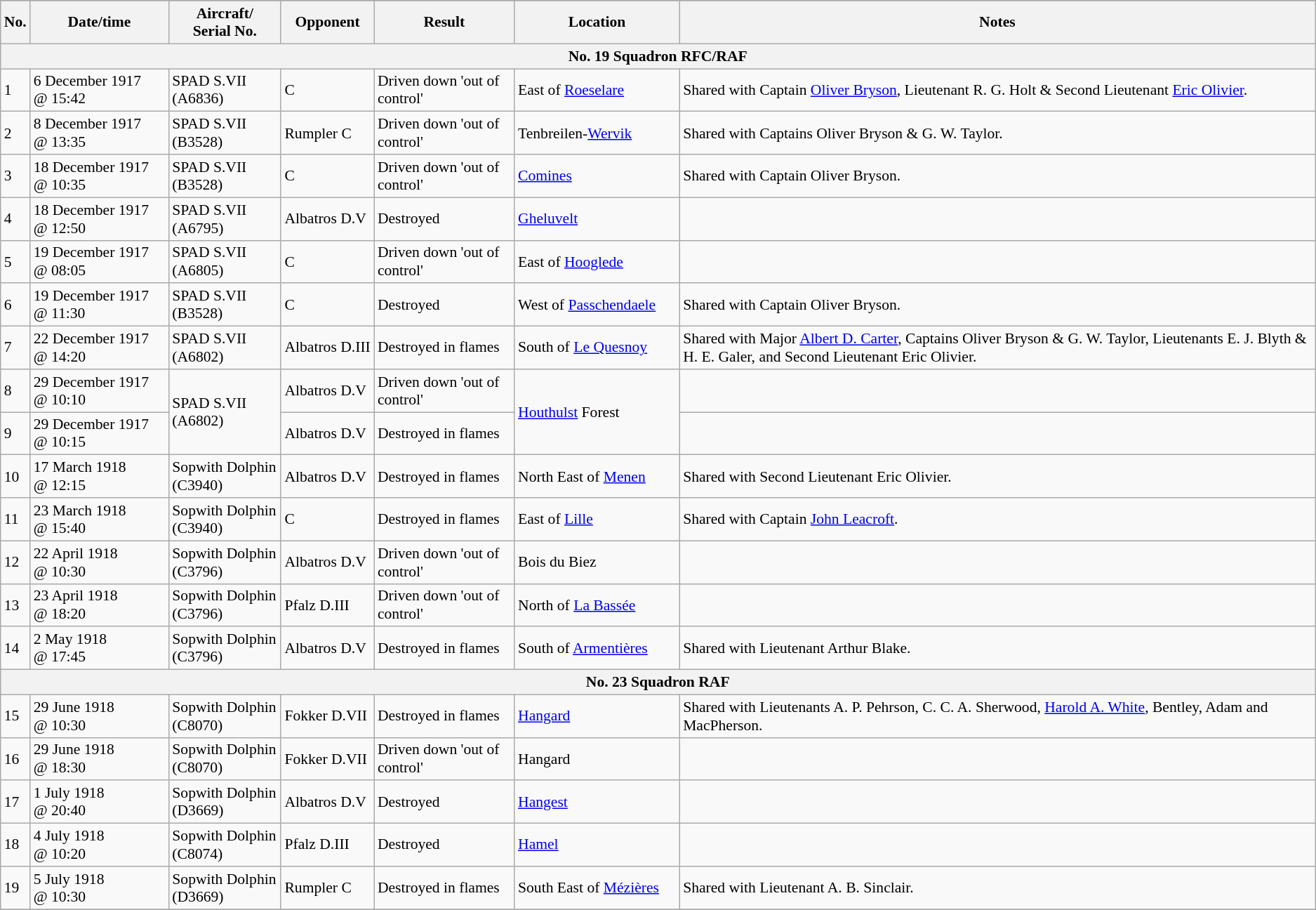<table class="wikitable" style="font-size:90%;">
<tr>
</tr>
<tr>
<th>No.</th>
<th width="125">Date/time</th>
<th width="100">Aircraft/<br>Serial No.</th>
<th>Opponent</th>
<th>Result</th>
<th width="150">Location</th>
<th>Notes</th>
</tr>
<tr>
<th colspan="7">No. 19 Squadron RFC/RAF</th>
</tr>
<tr>
<td>1</td>
<td>6 December 1917<br>@ 15:42</td>
<td>SPAD S.VII<br>(A6836)</td>
<td>C</td>
<td>Driven down 'out of control'</td>
<td>East of <a href='#'>Roeselare</a></td>
<td>Shared with Captain <a href='#'>Oliver Bryson</a>, Lieutenant R. G. Holt & Second Lieutenant <a href='#'>Eric Olivier</a>.</td>
</tr>
<tr>
<td>2</td>
<td>8 December 1917<br>@ 13:35</td>
<td>SPAD S.VII<br>(B3528)</td>
<td>Rumpler C</td>
<td>Driven down 'out of control'</td>
<td>Tenbreilen-<a href='#'>Wervik</a></td>
<td>Shared with Captains Oliver Bryson & G. W. Taylor.</td>
</tr>
<tr>
<td>3</td>
<td>18 December 1917<br>@ 10:35</td>
<td>SPAD S.VII<br>(B3528)</td>
<td>C</td>
<td>Driven down 'out of control'</td>
<td><a href='#'>Comines</a></td>
<td>Shared with Captain Oliver Bryson.</td>
</tr>
<tr>
<td>4</td>
<td>18 December 1917<br>@ 12:50</td>
<td>SPAD S.VII<br>(A6795)</td>
<td>Albatros D.V</td>
<td>Destroyed</td>
<td><a href='#'>Gheluvelt</a></td>
<td></td>
</tr>
<tr>
<td>5</td>
<td>19 December 1917<br>@ 08:05</td>
<td>SPAD S.VII<br>(A6805)</td>
<td>C</td>
<td>Driven down 'out of control'</td>
<td>East of <a href='#'>Hooglede</a></td>
<td></td>
</tr>
<tr>
<td>6</td>
<td>19 December 1917<br>@ 11:30</td>
<td>SPAD S.VII<br>(B3528)</td>
<td>C</td>
<td>Destroyed</td>
<td>West of <a href='#'>Passchendaele</a></td>
<td>Shared with Captain Oliver Bryson.</td>
</tr>
<tr>
<td>7</td>
<td>22 December 1917<br>@ 14:20</td>
<td>SPAD S.VII<br>(A6802)</td>
<td>Albatros D.III</td>
<td>Destroyed in flames</td>
<td>South of <a href='#'>Le Quesnoy</a></td>
<td>Shared with Major <a href='#'>Albert D. Carter</a>, Captains Oliver Bryson & G. W. Taylor, Lieutenants E. J. Blyth & H. E. Galer, and Second Lieutenant Eric Olivier.</td>
</tr>
<tr>
<td>8</td>
<td>29 December 1917<br>@ 10:10</td>
<td rowspan="2">SPAD S.VII<br>(A6802)</td>
<td>Albatros D.V</td>
<td>Driven down 'out of control'</td>
<td rowspan="2"><a href='#'>Houthulst</a> Forest</td>
<td></td>
</tr>
<tr>
<td>9</td>
<td>29 December 1917<br>@ 10:15</td>
<td>Albatros D.V</td>
<td>Destroyed in flames</td>
<td></td>
</tr>
<tr>
<td>10</td>
<td>17 March 1918<br>@ 12:15</td>
<td>Sopwith Dolphin<br>(C3940)</td>
<td>Albatros D.V</td>
<td>Destroyed in flames</td>
<td>North East of <a href='#'>Menen</a></td>
<td>Shared with Second Lieutenant Eric Olivier.</td>
</tr>
<tr>
<td>11</td>
<td>23 March 1918<br>@ 15:40</td>
<td>Sopwith Dolphin<br>(C3940)</td>
<td>C</td>
<td>Destroyed in flames</td>
<td>East of <a href='#'>Lille</a></td>
<td>Shared with Captain <a href='#'>John Leacroft</a>.</td>
</tr>
<tr>
<td>12</td>
<td>22 April 1918<br>@ 10:30</td>
<td>Sopwith Dolphin<br>(C3796)</td>
<td>Albatros D.V</td>
<td>Driven down 'out of control'</td>
<td>Bois du Biez</td>
<td></td>
</tr>
<tr>
<td>13</td>
<td>23 April 1918<br>@ 18:20</td>
<td>Sopwith Dolphin<br>(C3796)</td>
<td>Pfalz D.III</td>
<td>Driven down 'out of control'</td>
<td>North of <a href='#'>La Bassée</a></td>
<td></td>
</tr>
<tr>
<td>14</td>
<td>2 May 1918<br>@ 17:45</td>
<td>Sopwith Dolphin<br>(C3796)</td>
<td>Albatros D.V</td>
<td>Destroyed in flames</td>
<td>South of <a href='#'>Armentières</a></td>
<td>Shared with Lieutenant Arthur Blake.</td>
</tr>
<tr>
<th colspan="7">No. 23 Squadron RAF</th>
</tr>
<tr>
<td>15</td>
<td>29 June 1918<br>@ 10:30</td>
<td>Sopwith Dolphin<br>(C8070)</td>
<td>Fokker D.VII</td>
<td>Destroyed in flames</td>
<td><a href='#'>Hangard</a></td>
<td>Shared with Lieutenants A. P. Pehrson, C. C. A. Sherwood, <a href='#'>Harold A. White</a>, Bentley, Adam and MacPherson.</td>
</tr>
<tr>
<td>16</td>
<td>29 June 1918<br>@ 18:30</td>
<td>Sopwith Dolphin<br>(C8070)</td>
<td>Fokker D.VII</td>
<td>Driven down 'out of control'</td>
<td>Hangard</td>
<td></td>
</tr>
<tr>
<td>17</td>
<td>1 July 1918<br>@ 20:40</td>
<td>Sopwith Dolphin<br>(D3669)</td>
<td>Albatros D.V</td>
<td>Destroyed</td>
<td><a href='#'>Hangest</a></td>
<td></td>
</tr>
<tr>
<td>18</td>
<td>4 July 1918<br>@ 10:20</td>
<td>Sopwith Dolphin<br>(C8074)</td>
<td>Pfalz D.III</td>
<td>Destroyed</td>
<td><a href='#'>Hamel</a></td>
<td></td>
</tr>
<tr>
<td>19</td>
<td>5 July 1918<br>@ 10:30</td>
<td>Sopwith Dolphin<br>(D3669)</td>
<td>Rumpler C</td>
<td>Destroyed in flames</td>
<td>South East of <a href='#'>Mézières</a></td>
<td>Shared with Lieutenant A. B. Sinclair.</td>
</tr>
<tr>
</tr>
</table>
